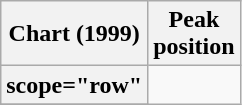<table class="wikitable sortable plainrowheaders" style="text-align:center">
<tr>
<th scope="col">Chart (1999)</th>
<th scope="col">Peak<br>position</th>
</tr>
<tr>
<th>scope="row"</th>
</tr>
<tr>
</tr>
</table>
